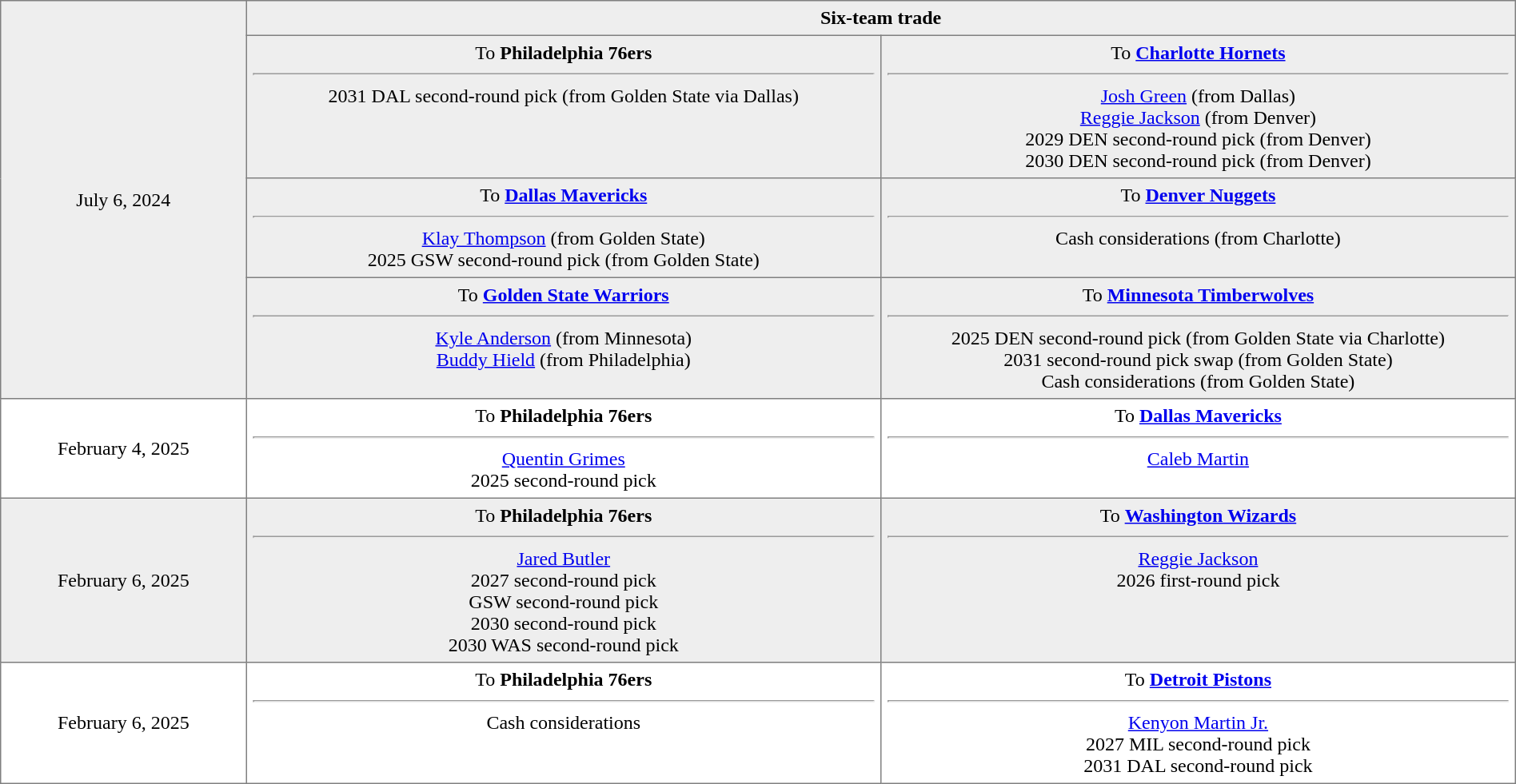<table border="1" style="border-collapse:collapse; text-align:center; width:100%;"  cellpadding="5">
<tr style="background:#eee;">
<td style="width:12%" rowspan="4">July 6, 2024</td>
<td style="width:30%" valign="top" colspan="2"><strong>Six-team trade</strong></td>
</tr>
<tr style="background:#eee;">
<td style="width:30%" valign="top">To <strong>Philadelphia 76ers</strong><hr>2031 DAL second-round pick (from Golden State via Dallas)</td>
<td style="width:30%" valign="top">To <strong><a href='#'>Charlotte Hornets</a></strong><hr><a href='#'>Josh Green</a> (from Dallas)<br><a href='#'>Reggie Jackson</a> (from Denver)<br>2029 DEN second-round pick (from Denver)<br>2030 DEN second-round pick (from Denver)</td>
</tr>
<tr style="background:#eee;">
<td style="width:30%" valign="top">To <strong><a href='#'>Dallas Mavericks</a></strong><hr><a href='#'>Klay Thompson</a> (from Golden State)<br>2025 GSW second-round pick (from Golden State)</td>
<td style="width:30%" valign="top">To <strong><a href='#'>Denver Nuggets</a></strong><hr>Cash considerations (from Charlotte)</td>
</tr>
<tr style="background:#eee;">
<td style="width:30%" valign="top">To <strong><a href='#'>Golden State Warriors</a></strong><hr><a href='#'>Kyle Anderson</a> (from Minnesota)<br><a href='#'>Buddy Hield</a> (from Philadelphia)</td>
<td style="width:30%" valign="top">To <strong><a href='#'>Minnesota Timberwolves</a></strong><hr>2025 DEN second-round pick (from Golden State via Charlotte)<br>2031 second-round pick swap (from Golden State)<br>Cash considerations (from Golden State)</td>
</tr>
<tr>
<td style="width:10%">February 4, 2025</td>
<td style="width:31%; vertical-align:top;">To <strong>Philadelphia 76ers</strong><hr><a href='#'>Quentin Grimes</a><br>2025 second-round pick</td>
<td style="width:31%; vertical-align:top;">To <strong><a href='#'>Dallas Mavericks</a></strong><hr><a href='#'>Caleb Martin</a></td>
</tr>
<tr style="background:#eee;">
<td style="width:10%">February 6, 2025</td>
<td style="width:31%; vertical-align:top;">To <strong>Philadelphia 76ers</strong><hr><a href='#'>Jared Butler</a><br>2027 second-round pick<br>GSW second-round pick<br>2030 second-round pick<br>2030 WAS second-round pick</td>
<td style="width:31%; vertical-align:top;">To <strong><a href='#'>Washington Wizards</a></strong><hr><a href='#'>Reggie Jackson</a><br>2026 first-round pick</td>
</tr>
<tr>
<td style="width:10%">February 6, 2025</td>
<td style="width:31%; vertical-align:top;">To <strong>Philadelphia 76ers</strong><hr>Cash considerations</td>
<td style="width:31%; vertical-align:top;">To <strong><a href='#'>Detroit Pistons</a></strong><hr><a href='#'>Kenyon Martin Jr.</a><br>2027 MIL second-round pick<br>2031 DAL second-round pick</td>
</tr>
</table>
